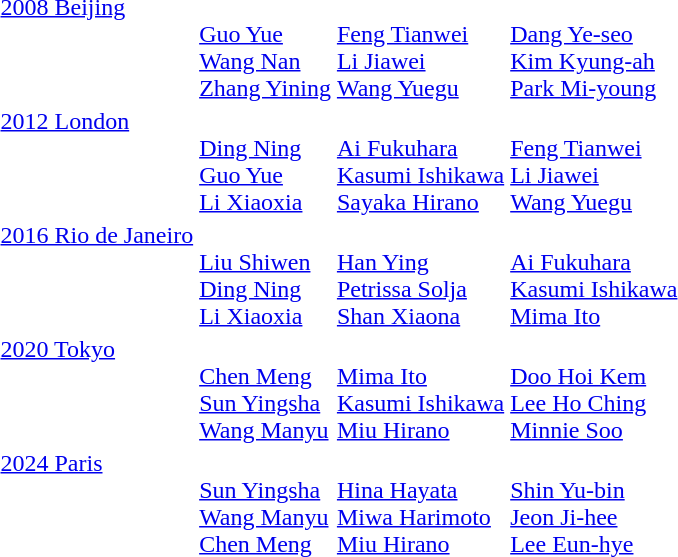<table>
<tr valign="top">
<td><a href='#'>2008 Beijing</a><br></td>
<td><br><a href='#'>Guo Yue</a><br><a href='#'>Wang Nan</a><br><a href='#'>Zhang Yining</a></td>
<td><br><a href='#'>Feng Tianwei</a><br><a href='#'>Li Jiawei</a><br><a href='#'>Wang Yuegu</a></td>
<td><br><a href='#'>Dang Ye-seo</a><br><a href='#'>Kim Kyung-ah</a><br><a href='#'>Park Mi-young</a></td>
</tr>
<tr valign="top">
<td><a href='#'>2012 London</a><br></td>
<td><br><a href='#'>Ding Ning</a> <br><a href='#'>Guo Yue</a> <br><a href='#'>Li Xiaoxia</a></td>
<td><br><a href='#'>Ai Fukuhara</a> <br><a href='#'>Kasumi Ishikawa</a> <br><a href='#'>Sayaka Hirano</a></td>
<td><br><a href='#'>Feng Tianwei</a><br><a href='#'>Li Jiawei</a><br><a href='#'>Wang Yuegu</a></td>
</tr>
<tr valign="top">
<td><a href='#'>2016 Rio de Janeiro</a><br></td>
<td><br><a href='#'>Liu Shiwen</a><br><a href='#'>Ding Ning</a><br><a href='#'>Li Xiaoxia</a></td>
<td><br><a href='#'>Han Ying</a><br><a href='#'>Petrissa Solja</a><br><a href='#'>Shan Xiaona</a></td>
<td><br><a href='#'>Ai Fukuhara</a><br><a href='#'>Kasumi Ishikawa</a><br><a href='#'>Mima Ito</a></td>
</tr>
<tr valign="top">
<td><a href='#'>2020 Tokyo</a><br></td>
<td><br><a href='#'>Chen Meng</a><br><a href='#'>Sun Yingsha</a><br><a href='#'>Wang Manyu</a></td>
<td><br><a href='#'>Mima Ito</a><br><a href='#'>Kasumi Ishikawa</a><br><a href='#'>Miu Hirano</a></td>
<td><br><a href='#'>Doo Hoi Kem</a><br><a href='#'>Lee Ho Ching</a><br><a href='#'>Minnie Soo</a></td>
</tr>
<tr valign="top">
<td><a href='#'>2024 Paris</a><br></td>
<td><br><a href='#'>Sun Yingsha</a><br><a href='#'>Wang Manyu</a><br><a href='#'>Chen Meng</a></td>
<td><br><a href='#'>Hina Hayata</a><br><a href='#'>Miwa Harimoto</a><br><a href='#'>Miu Hirano</a></td>
<td><br><a href='#'>Shin Yu-bin</a><br><a href='#'>Jeon Ji-hee</a><br><a href='#'>Lee Eun-hye</a></td>
</tr>
</table>
